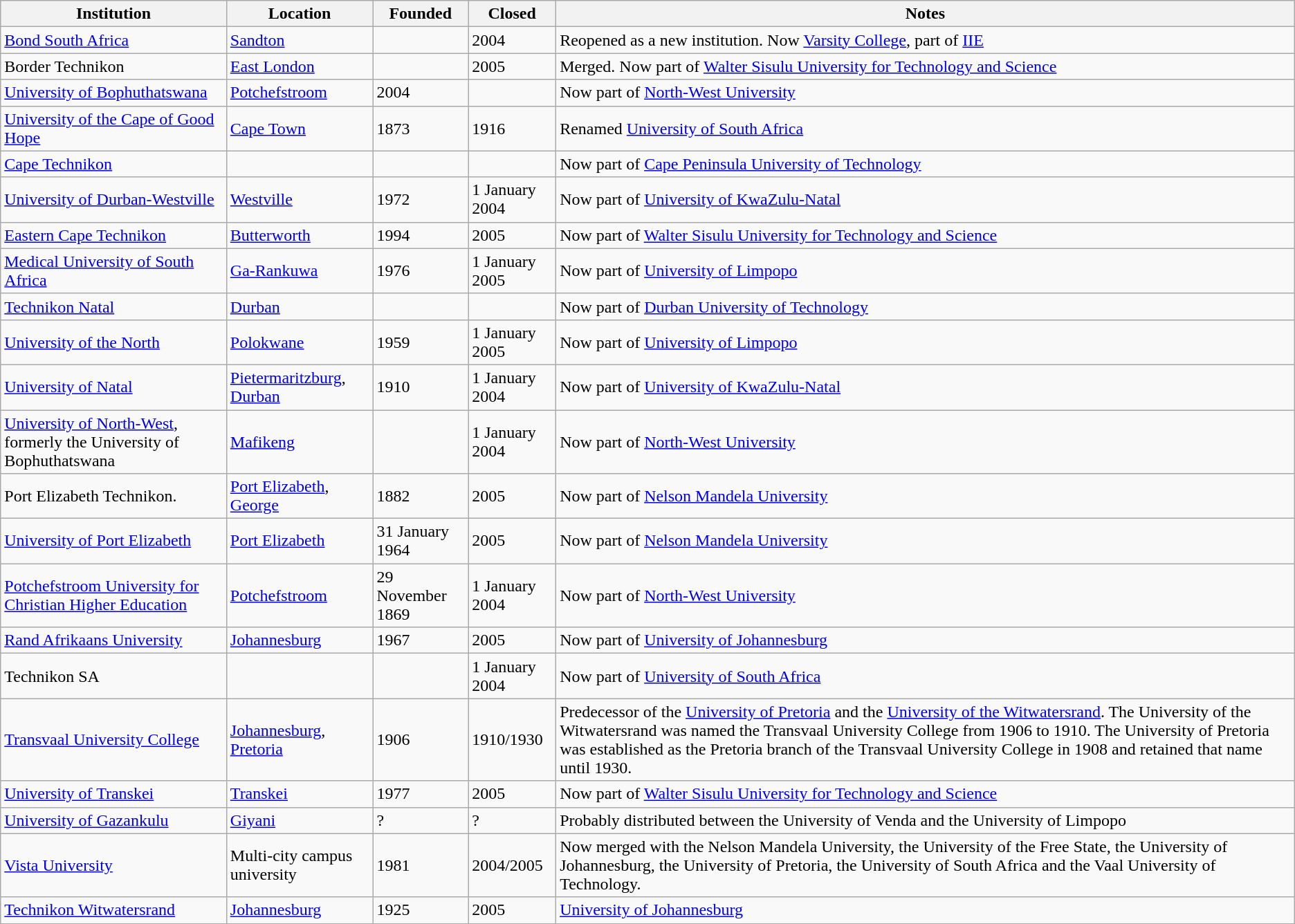<table class="wikitable sortable" style="text-align: centre;">
<tr ">
<th>Institution</th>
<th>Location</th>
<th>Founded</th>
<th>Closed</th>
<th>Notes</th>
</tr>
<tr>
<td><a href='#'>Bond South Africa</a></td>
<td><a href='#'>Sandton</a></td>
<td></td>
<td>2004</td>
<td>Reopened as a new institution. Now <a href='#'>Varsity College</a>, part of <a href='#'>IIE</a></td>
</tr>
<tr>
<td>Border Technikon</td>
<td><a href='#'>East London</a></td>
<td></td>
<td>2005</td>
<td>Merged. Now part of <a href='#'>Walter Sisulu University for Technology and Science</a></td>
</tr>
<tr>
<td><a href='#'>University of Bophuthatswana</a></td>
<td><a href='#'>Potchefstroom</a></td>
<td>2004</td>
<td></td>
<td>Now part of <a href='#'>North-West University</a></td>
</tr>
<tr>
<td><a href='#'>University of the Cape of Good Hope</a></td>
<td><a href='#'>Cape Town</a></td>
<td>1873</td>
<td>1916</td>
<td>Renamed <a href='#'>University of South Africa</a></td>
</tr>
<tr>
<td><a href='#'>Cape Technikon</a></td>
<td></td>
<td></td>
<td></td>
<td>Now part of <a href='#'>Cape Peninsula University of Technology</a></td>
</tr>
<tr>
<td><a href='#'>University of Durban-Westville</a></td>
<td><a href='#'>Westville</a></td>
<td>1972</td>
<td>1 January 2004</td>
<td>Now part of <a href='#'>University of KwaZulu-Natal</a></td>
</tr>
<tr>
<td><a href='#'>Eastern Cape Technikon</a></td>
<td><a href='#'>Butterworth</a></td>
<td>1994</td>
<td>2005</td>
<td>Now part of <a href='#'>Walter Sisulu University for Technology and Science</a></td>
</tr>
<tr>
<td><a href='#'>Medical University of South Africa</a></td>
<td><a href='#'>Ga-Rankuwa</a></td>
<td>1976</td>
<td>1 January 2005</td>
<td>Now part of <a href='#'>University of Limpopo</a></td>
</tr>
<tr>
<td><a href='#'>Technikon Natal</a></td>
<td><a href='#'>Durban</a></td>
<td></td>
<td></td>
<td>Now part of <a href='#'>Durban University of Technology</a></td>
</tr>
<tr>
<td><a href='#'>University of the North</a></td>
<td><a href='#'>Polokwane</a></td>
<td>1959</td>
<td>1 January 2005</td>
<td>Now part of <a href='#'>University of Limpopo</a></td>
</tr>
<tr>
<td><a href='#'>University of Natal</a></td>
<td><a href='#'>Pietermaritzburg</a>, <a href='#'>Durban</a></td>
<td>1910</td>
<td>1 January 2004</td>
<td>Now part of <a href='#'>University of KwaZulu-Natal</a></td>
</tr>
<tr>
<td><a href='#'>University of North-West</a>, formerly the University of Bophuthatswana</td>
<td><a href='#'>Mafikeng</a></td>
<td></td>
<td>1 January 2004</td>
<td>Now part of <a href='#'>North-West University</a></td>
</tr>
<tr>
<td>Port Elizabeth Technikon.</td>
<td><a href='#'>Port Elizabeth</a>, <a href='#'>George</a></td>
<td>1882</td>
<td>2005</td>
<td>Now part of <a href='#'>Nelson Mandela University</a></td>
</tr>
<tr>
<td><a href='#'>University of Port Elizabeth</a></td>
<td><a href='#'>Port Elizabeth</a></td>
<td>31 January 1964</td>
<td>2005</td>
<td>Now part of <a href='#'>Nelson Mandela University</a></td>
</tr>
<tr>
<td><a href='#'>Potchefstroom University for Christian Higher Education</a></td>
<td><a href='#'>Potchefstroom</a></td>
<td>29 November 1869</td>
<td>1 January 2004</td>
<td>Now part of <a href='#'>North-West University</a></td>
</tr>
<tr>
<td><a href='#'>Rand Afrikaans University</a></td>
<td><a href='#'>Johannesburg</a></td>
<td>1967</td>
<td>2005</td>
<td>Now part of <a href='#'>University of Johannesburg</a></td>
</tr>
<tr>
<td>Technikon SA</td>
<td></td>
<td></td>
<td>1 January 2004</td>
<td>Now part of <a href='#'>University of South Africa</a></td>
</tr>
<tr>
<td><a href='#'>Transvaal University College</a></td>
<td><a href='#'>Johannesburg</a>, <a href='#'>Pretoria</a></td>
<td>1906</td>
<td>1910/1930</td>
<td>Predecessor of the <a href='#'>University of Pretoria</a> and the <a href='#'>University of the Witwatersrand</a>. The University of the Witwatersrand was named the Transvaal University College from 1906 to 1910. The University of Pretoria was established as the Pretoria branch of the Transvaal University College in 1908 and retained that name until 1930.</td>
</tr>
<tr>
<td><a href='#'>University of Transkei</a></td>
<td><a href='#'>Transkei</a></td>
<td>1977</td>
<td>2005</td>
<td>Now part of <a href='#'>Walter Sisulu University for Technology and Science</a></td>
</tr>
<tr>
<td><a href='#'>University of Gazankulu</a></td>
<td><a href='#'>Giyani</a></td>
<td>?</td>
<td>?</td>
<td>Probably distributed between the University of Venda and the University of Limpopo</td>
</tr>
<tr>
<td><a href='#'>Vista University</a></td>
<td>Multi-city campus university</td>
<td>1981</td>
<td>2004/2005</td>
<td>Now merged with the Nelson Mandela University, the University of the Free State, the University of Johannesburg, the University of Pretoria, the University of South Africa and the Vaal University of Technology.</td>
</tr>
<tr>
<td><a href='#'>Technikon Witwatersrand</a></td>
<td><a href='#'>Johannesburg</a></td>
<td>1925</td>
<td>2005</td>
<td><a href='#'>University of Johannesburg</a></td>
</tr>
</table>
